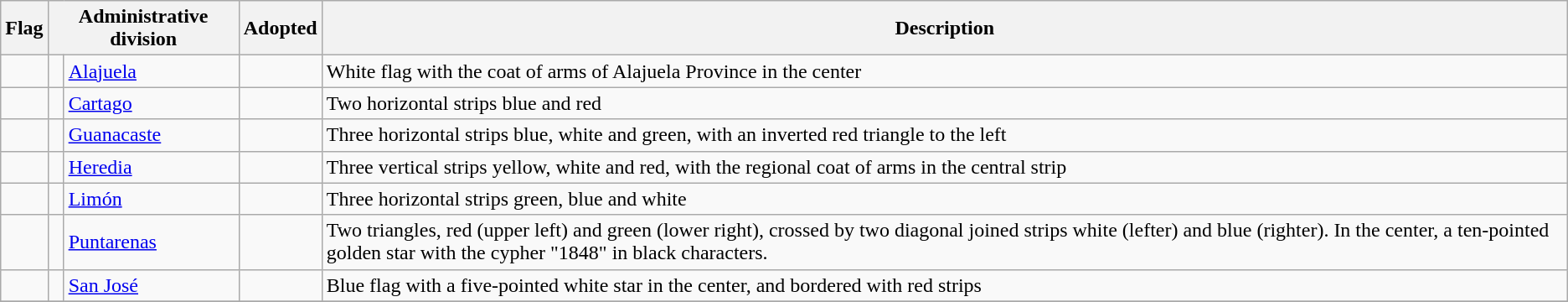<table class="wikitable sortable">
<tr>
<th class="unsortable">Flag</th>
<th colspan="2">Administrative division</th>
<th>Adopted</th>
<th class="unsortable">Description</th>
</tr>
<tr>
<td></td>
<td></td>
<td><a href='#'>Alajuela</a></td>
<td></td>
<td>White flag with the coat of arms of Alajuela Province in the center</td>
</tr>
<tr>
<td></td>
<td></td>
<td><a href='#'>Cartago</a></td>
<td></td>
<td>Two horizontal strips blue and red</td>
</tr>
<tr>
<td></td>
<td></td>
<td><a href='#'>Guanacaste</a></td>
<td></td>
<td>Three horizontal strips blue, white and green, with an inverted red triangle to the left</td>
</tr>
<tr>
<td></td>
<td></td>
<td><a href='#'>Heredia</a></td>
<td></td>
<td>Three vertical strips yellow, white and red, with the regional coat of arms in the central strip</td>
</tr>
<tr>
<td></td>
<td></td>
<td><a href='#'>Limón</a></td>
<td></td>
<td>Three horizontal strips green, blue and white</td>
</tr>
<tr>
<td></td>
<td></td>
<td><a href='#'>Puntarenas</a></td>
<td></td>
<td>Two triangles, red (upper left) and green (lower right), crossed by two diagonal joined strips white (lefter) and blue (righter). In the center, a ten-pointed golden star with the cypher "1848" in black characters.</td>
</tr>
<tr>
<td></td>
<td></td>
<td><a href='#'>San José</a></td>
<td></td>
<td>Blue flag with a five-pointed white star in the center, and bordered with red strips</td>
</tr>
<tr>
</tr>
</table>
